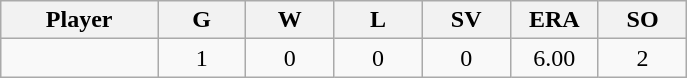<table class="wikitable sortable">
<tr>
<th bgcolor="#DDDDFF" width="16%">Player</th>
<th bgcolor="#DDDDFF" width="9%">G</th>
<th bgcolor="#DDDDFF" width="9%">W</th>
<th bgcolor="#DDDDFF" width="9%">L</th>
<th bgcolor="#DDDDFF" width="9%">SV</th>
<th bgcolor="#DDDDFF" width="9%">ERA</th>
<th bgcolor="#DDDDFF" width="9%">SO</th>
</tr>
<tr align="center">
<td></td>
<td>1</td>
<td>0</td>
<td>0</td>
<td>0</td>
<td>6.00</td>
<td>2</td>
</tr>
</table>
